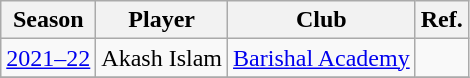<table class="wikitable">
<tr>
<th>Season</th>
<th>Player</th>
<th>Club</th>
<th>Ref.</th>
</tr>
<tr>
<td><a href='#'>2021–22</a></td>
<td>Akash Islam</td>
<td><a href='#'>Barishal Academy</a></td>
<td></td>
</tr>
<tr>
</tr>
</table>
